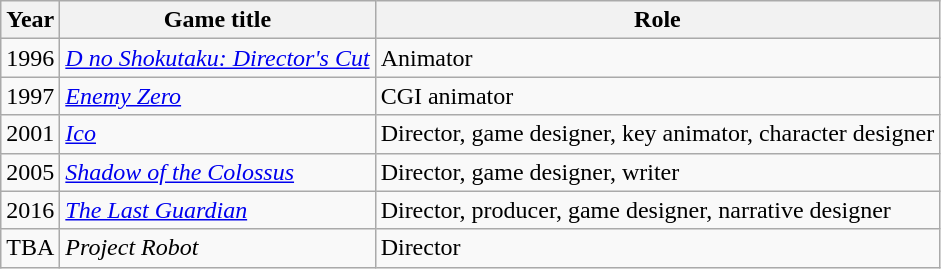<table class="wikitable sortable">
<tr>
<th>Year</th>
<th>Game title</th>
<th>Role</th>
</tr>
<tr>
<td>1996</td>
<td><em><a href='#'>D no Shokutaku: Director's Cut</a></em></td>
<td>Animator</td>
</tr>
<tr>
<td>1997</td>
<td><em><a href='#'>Enemy Zero</a></em></td>
<td>CGI animator</td>
</tr>
<tr>
<td>2001</td>
<td><em><a href='#'>Ico</a></em></td>
<td>Director, game designer, key animator, character designer</td>
</tr>
<tr>
<td>2005</td>
<td><em><a href='#'>Shadow of the Colossus</a></em></td>
<td>Director, game designer, writer</td>
</tr>
<tr>
<td>2016</td>
<td><em><a href='#'>The Last Guardian</a></em></td>
<td>Director, producer, game designer, narrative designer</td>
</tr>
<tr>
<td>TBA</td>
<td><em>Project Robot</em></td>
<td>Director</td>
</tr>
</table>
